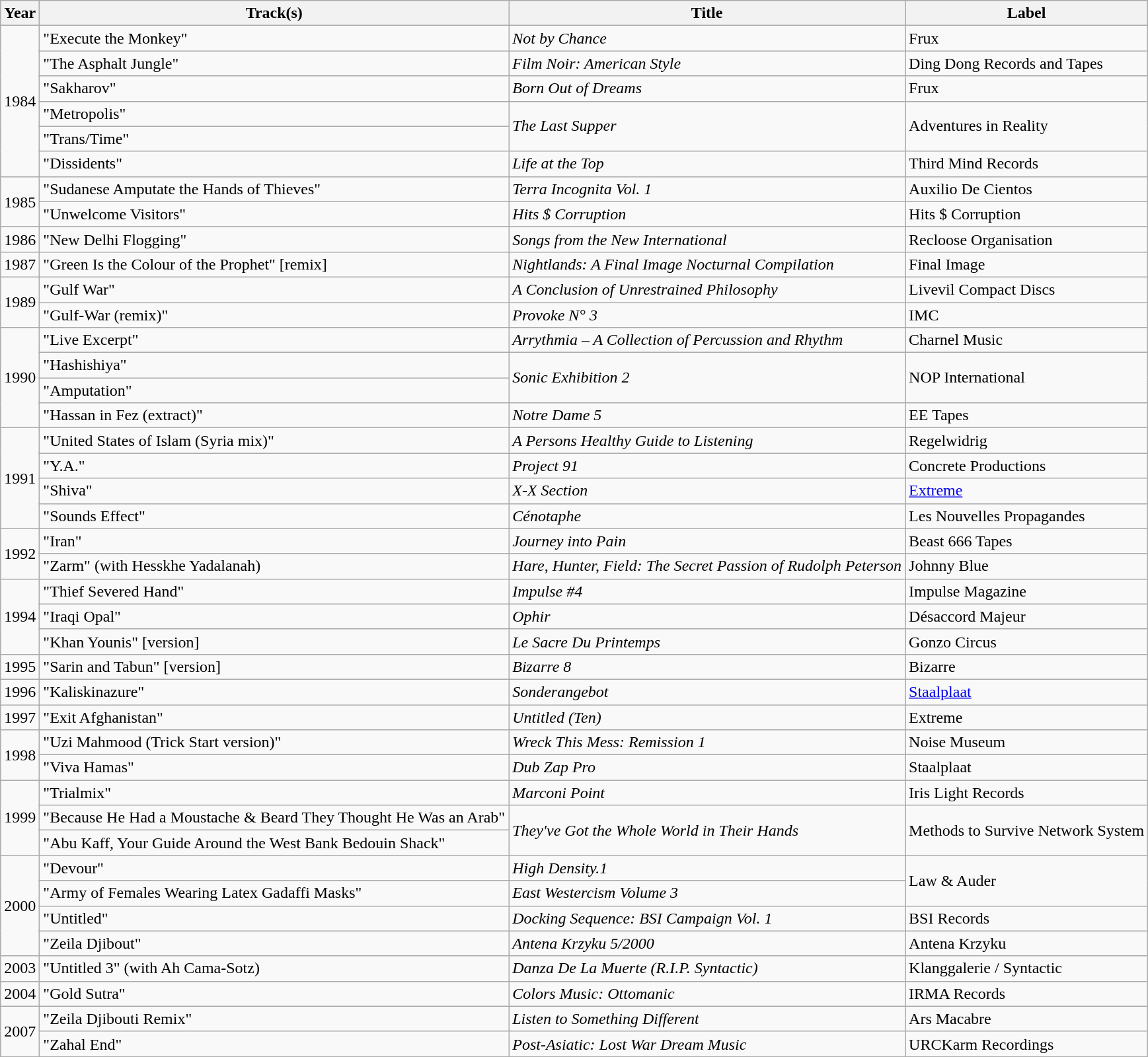<table class="wikitable">
<tr>
<th>Year</th>
<th>Track(s)</th>
<th>Title</th>
<th>Label</th>
</tr>
<tr>
<td rowspan=6>1984</td>
<td>"Execute the Monkey"</td>
<td><em>Not by Chance</em></td>
<td>Frux</td>
</tr>
<tr>
<td>"The Asphalt Jungle"</td>
<td><em>Film Noir: American Style</em></td>
<td>Ding Dong Records and Tapes</td>
</tr>
<tr>
<td>"Sakharov"</td>
<td><em>Born Out of Dreams</em></td>
<td>Frux</td>
</tr>
<tr>
<td>"Metropolis"</td>
<td rowspan=2><em>The Last Supper</em></td>
<td rowspan=2>Adventures in Reality</td>
</tr>
<tr>
<td>"Trans/Time"</td>
</tr>
<tr>
<td>"Dissidents"</td>
<td><em>Life at the Top</em></td>
<td>Third Mind Records</td>
</tr>
<tr>
<td rowspan=2>1985</td>
<td>"Sudanese Amputate the Hands of Thieves"</td>
<td><em>Terra Incognita Vol. 1</em></td>
<td>Auxilio De Cientos</td>
</tr>
<tr>
<td>"Unwelcome Visitors"</td>
<td><em>Hits $ Corruption</em></td>
<td>Hits $ Corruption</td>
</tr>
<tr>
<td>1986</td>
<td>"New Delhi Flogging"</td>
<td><em>Songs from the New International</em></td>
<td>Recloose Organisation</td>
</tr>
<tr>
<td>1987</td>
<td>"Green Is the Colour of the Prophet" [remix]</td>
<td><em>Nightlands: A Final Image Nocturnal Compilation</em></td>
<td>Final Image</td>
</tr>
<tr>
<td rowspan=2>1989</td>
<td>"Gulf War"</td>
<td><em>A Conclusion of Unrestrained Philosophy</em></td>
<td>Livevil Compact Discs</td>
</tr>
<tr>
<td>"Gulf-War (remix)"</td>
<td><em>Provoke N° 3</em></td>
<td>IMC</td>
</tr>
<tr>
<td rowspan=4>1990</td>
<td>"Live Excerpt"</td>
<td><em>Arrythmia – A Collection of Percussion and Rhythm</em></td>
<td>Charnel Music</td>
</tr>
<tr>
<td>"Hashishiya"</td>
<td rowspan=2><em>Sonic Exhibition 2</em></td>
<td rowspan=2>NOP International</td>
</tr>
<tr>
<td>"Amputation"</td>
</tr>
<tr>
<td>"Hassan in Fez (extract)"</td>
<td><em>Notre Dame 5</em></td>
<td>EE Tapes</td>
</tr>
<tr>
<td rowspan=4>1991</td>
<td>"United States of Islam (Syria mix)"</td>
<td><em>A Persons Healthy Guide to Listening</em></td>
<td>Regelwidrig</td>
</tr>
<tr>
<td>"Y.A."</td>
<td><em>Project 91</em></td>
<td>Concrete Productions</td>
</tr>
<tr>
<td>"Shiva"</td>
<td><em>X-X Section</em></td>
<td><a href='#'>Extreme</a></td>
</tr>
<tr>
<td>"Sounds Effect"</td>
<td><em>Cénotaphe</em></td>
<td>Les Nouvelles Propagandes</td>
</tr>
<tr>
<td rowspan=2>1992</td>
<td>"Iran"</td>
<td><em>Journey into Pain</em></td>
<td>Beast 666 Tapes</td>
</tr>
<tr>
<td>"Zarm" (with Hesskhe Yadalanah)</td>
<td><em>Hare, Hunter, Field: The Secret Passion of Rudolph Peterson</em></td>
<td>Johnny Blue</td>
</tr>
<tr>
<td rowspan=3>1994</td>
<td>"Thief Severed Hand"</td>
<td><em>Impulse #4</em></td>
<td>Impulse Magazine</td>
</tr>
<tr>
<td>"Iraqi Opal"</td>
<td><em>Ophir</em></td>
<td>Désaccord Majeur</td>
</tr>
<tr>
<td>"Khan Younis" [version]</td>
<td><em>Le Sacre Du Printemps</em></td>
<td>Gonzo Circus</td>
</tr>
<tr>
<td>1995</td>
<td>"Sarin and Tabun" [version]</td>
<td><em>Bizarre 8</em></td>
<td>Bizarre</td>
</tr>
<tr>
<td>1996</td>
<td>"Kaliskinazure"</td>
<td><em>Sonderangebot</em></td>
<td><a href='#'>Staalplaat</a></td>
</tr>
<tr>
<td>1997</td>
<td>"Exit Afghanistan"</td>
<td><em>Untitled (Ten)</em></td>
<td>Extreme</td>
</tr>
<tr>
<td rowspan=2>1998</td>
<td>"Uzi Mahmood (Trick Start version)"</td>
<td><em>Wreck This Mess: Remission 1</em></td>
<td>Noise Museum</td>
</tr>
<tr>
<td>"Viva Hamas"</td>
<td><em>Dub Zap Pro</em></td>
<td>Staalplaat</td>
</tr>
<tr>
<td rowspan=3>1999</td>
<td>"Trialmix"</td>
<td><em>Marconi Point</em></td>
<td>Iris Light Records</td>
</tr>
<tr>
<td>"Because He Had a Moustache & Beard They Thought He Was an Arab"</td>
<td rowspan=2><em>They've Got the Whole World in Their Hands</em></td>
<td rowspan=2>Methods to Survive Network System</td>
</tr>
<tr>
<td>"Abu Kaff, Your Guide Around the West Bank Bedouin Shack"</td>
</tr>
<tr>
<td rowspan=4>2000</td>
<td>"Devour"</td>
<td><em>High Density.1</em></td>
<td rowspan=2>Law & Auder</td>
</tr>
<tr>
<td>"Army of Females Wearing Latex Gadaffi Masks"</td>
<td><em>East Westercism Volume 3</em></td>
</tr>
<tr>
<td>"Untitled"</td>
<td><em>Docking Sequence: BSI Campaign Vol. 1</em></td>
<td>BSI Records</td>
</tr>
<tr>
<td>"Zeila Djibout"</td>
<td><em>Antena Krzyku 5/2000</em></td>
<td>Antena Krzyku</td>
</tr>
<tr>
<td>2003</td>
<td>"Untitled 3" (with Ah Cama-Sotz)</td>
<td><em>Danza De La Muerte (R.I.P. Syntactic)</em></td>
<td>Klanggalerie / Syntactic</td>
</tr>
<tr>
<td>2004</td>
<td>"Gold Sutra"</td>
<td><em>Colors Music: Ottomanic</em></td>
<td>IRMA Records</td>
</tr>
<tr>
<td rowspan=2>2007</td>
<td>"Zeila Djibouti Remix"</td>
<td><em>Listen to Something Different</em></td>
<td>Ars Macabre</td>
</tr>
<tr>
<td>"Zahal End"</td>
<td><em>Post-Asiatic: Lost War Dream Music</em></td>
<td>URCKarm Recordings</td>
</tr>
</table>
